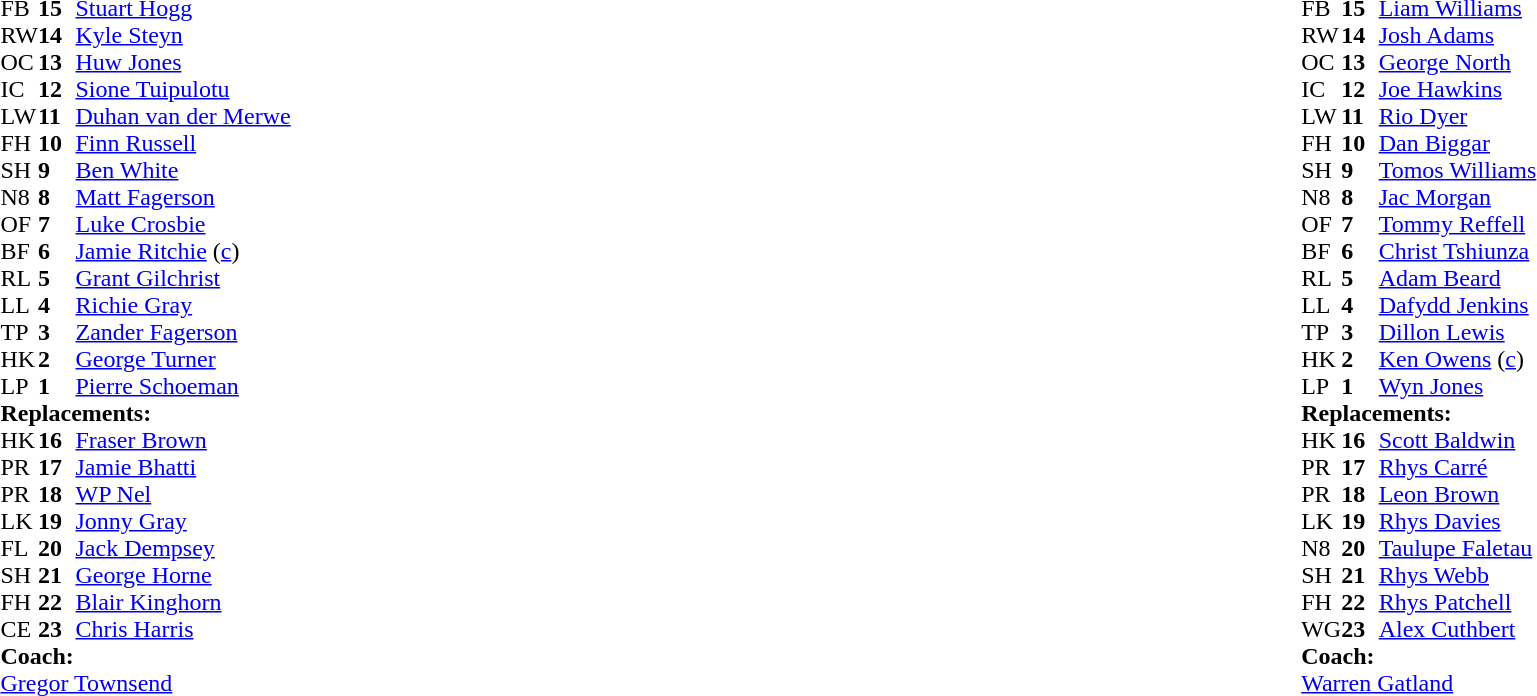<table style="width:100%">
<tr>
<td style="vertical-align:top; width:50%"><br><table cellspacing="0" cellpadding="0">
<tr>
<th width="25"></th>
<th width="25"></th>
</tr>
<tr>
<td>FB</td>
<td><strong>15</strong></td>
<td><a href='#'>Stuart Hogg</a></td>
<td></td>
<td></td>
</tr>
<tr>
<td>RW</td>
<td><strong>14</strong></td>
<td><a href='#'>Kyle Steyn</a></td>
</tr>
<tr>
<td>OC</td>
<td><strong>13</strong></td>
<td><a href='#'>Huw Jones</a></td>
</tr>
<tr>
<td>IC</td>
<td><strong>12</strong></td>
<td><a href='#'>Sione Tuipulotu</a></td>
<td></td>
<td></td>
</tr>
<tr>
<td>LW</td>
<td><strong>11</strong></td>
<td><a href='#'>Duhan van der Merwe</a></td>
</tr>
<tr>
<td>FH</td>
<td><strong>10</strong></td>
<td><a href='#'>Finn Russell</a></td>
</tr>
<tr>
<td>SH</td>
<td><strong>9</strong></td>
<td><a href='#'>Ben White</a></td>
<td></td>
<td></td>
</tr>
<tr>
<td>N8</td>
<td><strong>8</strong></td>
<td><a href='#'>Matt Fagerson</a></td>
</tr>
<tr>
<td>OF</td>
<td><strong>7</strong></td>
<td><a href='#'>Luke Crosbie</a></td>
<td></td>
<td></td>
<td></td>
<td></td>
</tr>
<tr>
<td>BF</td>
<td><strong>6</strong></td>
<td><a href='#'>Jamie Ritchie</a> (<a href='#'>c</a>)</td>
</tr>
<tr>
<td>RL</td>
<td><strong>5</strong></td>
<td><a href='#'>Grant Gilchrist</a></td>
<td></td>
<td></td>
</tr>
<tr>
<td>LL</td>
<td><strong>4</strong></td>
<td><a href='#'>Richie Gray</a></td>
</tr>
<tr>
<td>TP</td>
<td><strong>3</strong></td>
<td><a href='#'>Zander Fagerson</a></td>
<td></td>
<td></td>
</tr>
<tr>
<td>HK</td>
<td><strong>2</strong></td>
<td><a href='#'>George Turner</a></td>
<td></td>
<td></td>
<td></td>
<td></td>
</tr>
<tr>
<td>LP</td>
<td><strong>1</strong></td>
<td><a href='#'>Pierre Schoeman</a></td>
<td></td>
<td></td>
</tr>
<tr>
<td colspan="3"><strong>Replacements:</strong></td>
</tr>
<tr>
<td>HK</td>
<td><strong>16</strong></td>
<td><a href='#'>Fraser Brown</a></td>
<td></td>
<td></td>
<td></td>
<td></td>
</tr>
<tr>
<td>PR</td>
<td><strong>17</strong></td>
<td><a href='#'>Jamie Bhatti</a></td>
<td></td>
<td></td>
</tr>
<tr>
<td>PR</td>
<td><strong>18</strong></td>
<td><a href='#'>WP Nel</a></td>
<td></td>
<td></td>
</tr>
<tr>
<td>LK</td>
<td><strong>19</strong></td>
<td><a href='#'>Jonny Gray</a></td>
<td></td>
<td></td>
</tr>
<tr>
<td>FL</td>
<td><strong>20</strong></td>
<td><a href='#'>Jack Dempsey</a></td>
<td></td>
<td></td>
<td></td>
<td></td>
</tr>
<tr>
<td>SH</td>
<td><strong>21</strong></td>
<td><a href='#'>George Horne</a></td>
<td></td>
<td></td>
</tr>
<tr>
<td>FH</td>
<td><strong>22</strong></td>
<td><a href='#'>Blair Kinghorn</a></td>
<td></td>
<td></td>
</tr>
<tr>
<td>CE</td>
<td><strong>23</strong></td>
<td><a href='#'>Chris Harris</a></td>
<td></td>
<td></td>
</tr>
<tr>
<td colspan="3"><strong>Coach:</strong></td>
</tr>
<tr>
<td colspan="3"> <a href='#'>Gregor Townsend</a></td>
</tr>
</table>
</td>
<td style="vertical-align:top"></td>
<td style="vertical-align:top;width:50%"><br><table cellspacing="0" cellpadding="0" style="margin:auto">
<tr>
<th width="25"></th>
<th width="25"></th>
</tr>
<tr>
<td>FB</td>
<td><strong>15</strong></td>
<td><a href='#'>Liam Williams</a></td>
<td></td>
</tr>
<tr>
<td>RW</td>
<td><strong>14</strong></td>
<td><a href='#'>Josh Adams</a></td>
<td></td>
<td></td>
<td></td>
<td></td>
</tr>
<tr>
<td>OC</td>
<td><strong>13</strong></td>
<td><a href='#'>George North</a></td>
<td></td>
<td></td>
<td></td>
</tr>
<tr>
<td>IC</td>
<td><strong>12</strong></td>
<td><a href='#'>Joe Hawkins</a></td>
</tr>
<tr>
<td>LW</td>
<td><strong>11</strong></td>
<td><a href='#'>Rio Dyer</a></td>
</tr>
<tr>
<td>FH</td>
<td><strong>10</strong></td>
<td><a href='#'>Dan Biggar</a></td>
<td></td>
<td></td>
</tr>
<tr>
<td>SH</td>
<td><strong>9</strong></td>
<td><a href='#'>Tomos Williams</a></td>
<td></td>
<td></td>
</tr>
<tr>
<td>N8</td>
<td><strong>8</strong></td>
<td><a href='#'>Jac Morgan</a></td>
<td></td>
<td></td>
</tr>
<tr>
<td>OF</td>
<td><strong>7</strong></td>
<td><a href='#'>Tommy Reffell</a></td>
</tr>
<tr>
<td>BF</td>
<td><strong>6</strong></td>
<td><a href='#'>Christ Tshiunza</a></td>
</tr>
<tr>
<td>RL</td>
<td><strong>5</strong></td>
<td><a href='#'>Adam Beard</a></td>
</tr>
<tr>
<td>LL</td>
<td><strong>4</strong></td>
<td><a href='#'>Dafydd Jenkins</a></td>
<td></td>
<td></td>
</tr>
<tr>
<td>TP</td>
<td><strong>3</strong></td>
<td><a href='#'>Dillon Lewis</a></td>
<td></td>
<td></td>
</tr>
<tr>
<td>HK</td>
<td><strong>2</strong></td>
<td><a href='#'>Ken Owens</a> (<a href='#'>c</a>)</td>
<td></td>
<td></td>
</tr>
<tr>
<td>LP</td>
<td><strong>1</strong></td>
<td><a href='#'>Wyn Jones</a></td>
<td></td>
<td></td>
</tr>
<tr>
<td colspan="3"><strong>Replacements:</strong></td>
</tr>
<tr>
<td>HK</td>
<td><strong>16</strong></td>
<td><a href='#'>Scott Baldwin</a></td>
<td></td>
<td></td>
</tr>
<tr>
<td>PR</td>
<td><strong>17</strong></td>
<td><a href='#'>Rhys Carré</a></td>
<td></td>
<td></td>
</tr>
<tr>
<td>PR</td>
<td><strong>18</strong></td>
<td><a href='#'>Leon Brown</a></td>
<td></td>
<td></td>
</tr>
<tr>
<td>LK</td>
<td><strong>19</strong></td>
<td><a href='#'>Rhys Davies</a></td>
<td></td>
<td></td>
</tr>
<tr>
<td>N8</td>
<td><strong>20</strong></td>
<td><a href='#'>Taulupe Faletau</a></td>
<td></td>
<td></td>
</tr>
<tr>
<td>SH</td>
<td><strong>21</strong></td>
<td><a href='#'>Rhys Webb</a></td>
<td></td>
<td></td>
</tr>
<tr>
<td>FH</td>
<td><strong>22</strong></td>
<td><a href='#'>Rhys Patchell</a></td>
<td></td>
<td></td>
</tr>
<tr>
<td>WG</td>
<td><strong>23</strong></td>
<td><a href='#'>Alex Cuthbert</a></td>
<td></td>
<td></td>
<td></td>
<td></td>
</tr>
<tr>
<td colspan="3"><strong>Coach:</strong></td>
</tr>
<tr>
<td colspan="3"> <a href='#'>Warren Gatland</a></td>
</tr>
</table>
</td>
</tr>
</table>
